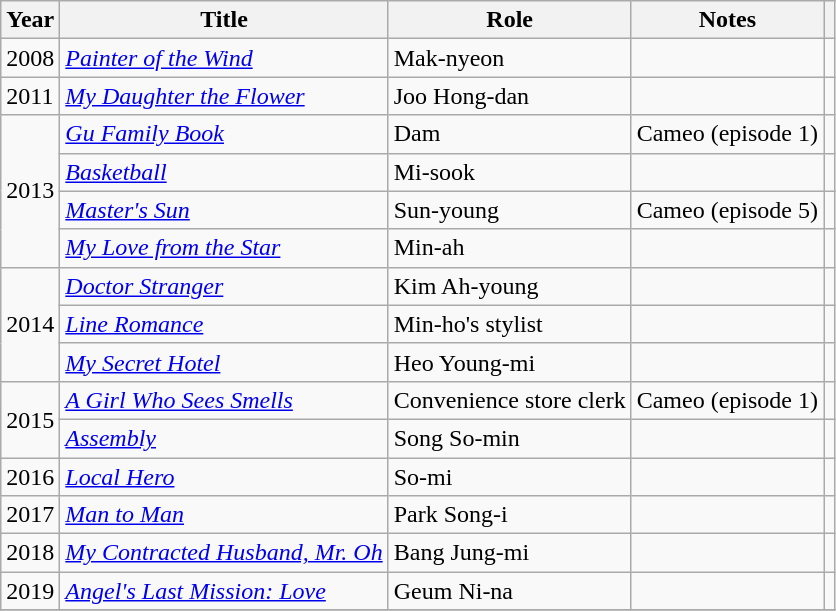<table class="wikitable sortable" border="1">
<tr>
<th>Year</th>
<th>Title</th>
<th>Role</th>
<th>Notes</th>
<th scope="col" class="unsortable"></th>
</tr>
<tr>
<td>2008</td>
<td><em><a href='#'>Painter of the Wind</a></em></td>
<td>Mak-nyeon</td>
<td></td>
<td></td>
</tr>
<tr>
<td>2011</td>
<td><em><a href='#'>My Daughter the Flower</a></em></td>
<td>Joo Hong-dan</td>
<td></td>
<td></td>
</tr>
<tr>
<td rowspan=4>2013</td>
<td><em><a href='#'>Gu Family Book</a></em></td>
<td>Dam</td>
<td>Cameo (episode 1)</td>
<td></td>
</tr>
<tr>
<td><em><a href='#'>Basketball</a></em></td>
<td>Mi-sook</td>
<td></td>
<td></td>
</tr>
<tr>
<td><em><a href='#'>Master's Sun</a></em></td>
<td>Sun-young</td>
<td>Cameo (episode 5)</td>
<td style="text-align:center"></td>
</tr>
<tr>
<td><em><a href='#'>My Love from the Star</a></em></td>
<td>Min-ah</td>
<td></td>
<td></td>
</tr>
<tr>
<td rowspan=3>2014</td>
<td><em><a href='#'>Doctor Stranger</a></em></td>
<td>Kim Ah-young</td>
<td></td>
<td></td>
</tr>
<tr>
<td><em><a href='#'>Line Romance</a></em></td>
<td>Min-ho's stylist</td>
<td></td>
<td></td>
</tr>
<tr>
<td><em><a href='#'>My Secret Hotel</a></em></td>
<td>Heo Young-mi</td>
<td></td>
<td></td>
</tr>
<tr>
<td rowspan=2>2015</td>
<td><em><a href='#'>A Girl Who Sees Smells</a></em></td>
<td>Convenience store clerk</td>
<td>Cameo (episode 1)</td>
<td></td>
</tr>
<tr>
<td><em><a href='#'>Assembly</a></em></td>
<td>Song So-min</td>
<td></td>
<td></td>
</tr>
<tr>
<td rowspan=1>2016</td>
<td><em><a href='#'>Local Hero</a></em></td>
<td>So-mi</td>
<td></td>
<td></td>
</tr>
<tr>
<td>2017</td>
<td><em><a href='#'>Man to Man</a></em></td>
<td>Park Song-i</td>
<td></td>
<td></td>
</tr>
<tr>
<td>2018</td>
<td><em><a href='#'>My Contracted Husband, Mr. Oh</a></em></td>
<td>Bang Jung-mi</td>
<td></td>
<td></td>
</tr>
<tr>
<td>2019</td>
<td><em><a href='#'>Angel's Last Mission: Love</a></em></td>
<td>Geum Ni-na</td>
<td></td>
<td></td>
</tr>
<tr>
</tr>
</table>
